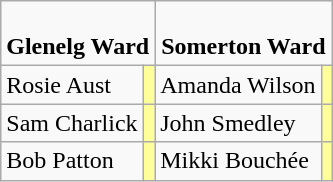<table class="wikitable">
<tr>
<td colspan=2 ! align="center"><br><strong>Glenelg Ward</strong></td>
<td colspan=2 ! align="center"><br><strong>Somerton Ward</strong></td>
</tr>
<tr>
<td>Rosie Aust</td>
<td bgcolor="FFFF99"></td>
<td>Amanda Wilson</td>
<td bgcolor="FFFF99"></td>
</tr>
<tr>
<td>Sam Charlick</td>
<td bgcolor="FFFF99"></td>
<td>John Smedley</td>
<td bgcolor="FFFF99"></td>
</tr>
<tr>
<td>Bob Patton</td>
<td bgcolor="FFFF99"></td>
<td>Mikki Bouchée</td>
<td bgcolor="FFFF99"></td>
</tr>
</table>
